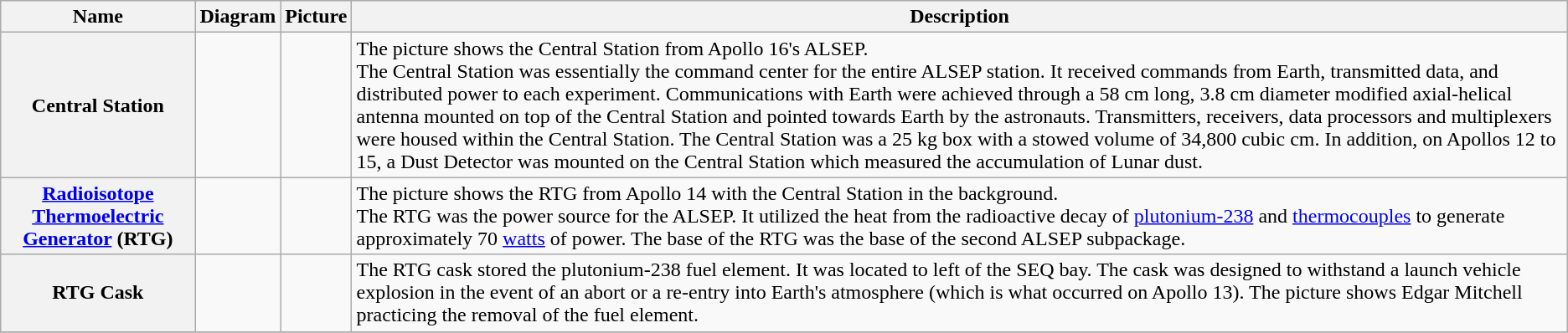<table class="wikitable">
<tr>
<th>Name</th>
<th>Diagram</th>
<th>Picture</th>
<th>Description</th>
</tr>
<tr>
<th>Central Station</th>
<td></td>
<td></td>
<td>The picture shows the Central Station from Apollo 16's ALSEP.<br>The Central Station was essentially the command center for the entire ALSEP station. It received commands from Earth, transmitted data, and distributed power to each experiment. Communications with Earth were achieved through a 58 cm long, 3.8 cm diameter modified axial-helical antenna mounted on top of the Central Station and pointed towards Earth by the astronauts. Transmitters, receivers, data processors and multiplexers were housed within the Central Station. The Central Station was a 25 kg box with a stowed volume of 34,800 cubic cm. In addition, on Apollos 12 to 15, a Dust Detector was mounted on the Central Station which measured the accumulation of Lunar dust.</td>
</tr>
<tr>
<th><a href='#'>Radioisotope Thermoelectric Generator</a> (RTG)</th>
<td></td>
<td></td>
<td>The picture shows the RTG from Apollo 14 with the Central Station in the background.<br>The RTG was the power source for the ALSEP. It utilized the heat from the radioactive decay of <a href='#'>plutonium-238</a> and <a href='#'>thermocouples</a> to generate approximately 70 <a href='#'>watts</a> of power. The base of the RTG was the base of the second ALSEP subpackage.</td>
</tr>
<tr>
<th>RTG Cask</th>
<td></td>
<td></td>
<td>The RTG cask stored the plutonium-238 fuel element. It was located to left of the SEQ bay. The cask was designed to withstand a launch vehicle explosion in the event of an abort or a re-entry into Earth's atmosphere (which is what occurred on Apollo 13). The picture shows Edgar Mitchell practicing the removal of the fuel element.</td>
</tr>
<tr>
</tr>
</table>
